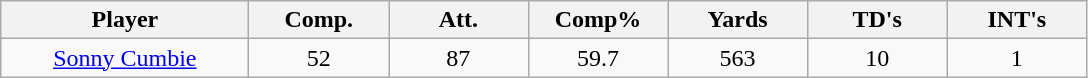<table class="wikitable sortable">
<tr>
<th bgcolor="#DDDDFF" width="16%">Player</th>
<th bgcolor="#DDDDFF" width="9%">Comp.</th>
<th bgcolor="#DDDDFF" width="9%">Att.</th>
<th bgcolor="#DDDDFF" width="9%">Comp%</th>
<th bgcolor="#DDDDFF" width="9%">Yards</th>
<th bgcolor="#DDDDFF" width="9%">TD's</th>
<th bgcolor="#DDDDFF" width="9%">INT's</th>
</tr>
<tr align="center">
<td><a href='#'>Sonny Cumbie</a></td>
<td>52</td>
<td>87</td>
<td>59.7</td>
<td>563</td>
<td>10</td>
<td>1</td>
</tr>
</table>
